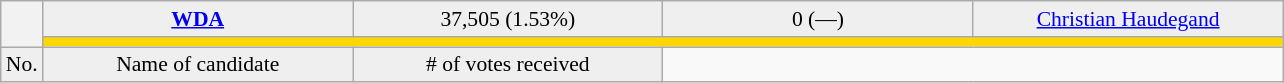<table class="wikitable collapsible collapsed" style=text-align:left;font-size:90%>
<tr>
<th rowspan=2></th>
<td bgcolor=efefef width=200 align=center><strong> <a href='#'>WDA</a> </strong></td>
<td bgcolor=efefef width=200 align=center>37,505 (1.53%)</td>
<td bgcolor=efefef width=200 align=center>0 (—)</td>
<td bgcolor=efefef width=200 align=center><a href='#'>Christian Haudegand</a></td>
</tr>
<tr>
<td colspan=4 bgcolor=gold></td>
</tr>
<tr>
<td bgcolor=efefef align=center>No.</td>
<td bgcolor=efefef align=center>Name of candidate</td>
<td bgcolor=efefef align=center># of votes received</td>
</tr>
</table>
